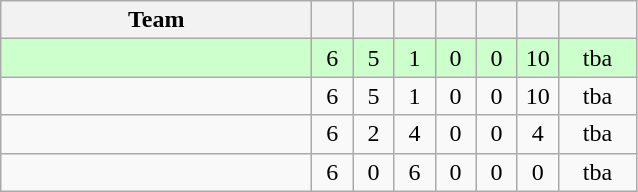<table class="wikitable" style="text-align:center">
<tr>
<th width=200>Team</th>
<th width=20></th>
<th width=20></th>
<th width=20></th>
<th width=20></th>
<th width=20></th>
<th width=20></th>
<th width=45></th>
</tr>
<tr style="background:#cfc;">
<td align="left"></td>
<td>6</td>
<td>5</td>
<td>1</td>
<td>0</td>
<td>0</td>
<td>10</td>
<td>tba</td>
</tr>
<tr>
<td align="left"></td>
<td>6</td>
<td>5</td>
<td>1</td>
<td>0</td>
<td>0</td>
<td>10</td>
<td>tba</td>
</tr>
<tr>
<td align="left"></td>
<td>6</td>
<td>2</td>
<td>4</td>
<td>0</td>
<td>0</td>
<td>4</td>
<td>tba</td>
</tr>
<tr>
<td align="left"></td>
<td>6</td>
<td>0</td>
<td>6</td>
<td>0</td>
<td>0</td>
<td>0</td>
<td>tba</td>
</tr>
</table>
